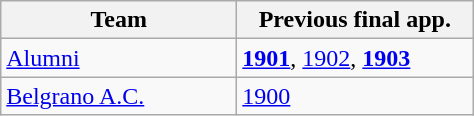<table class="wikitable">
<tr>
<th width=150px>Team</th>
<th width=150px>Previous final app.</th>
</tr>
<tr>
<td> <a href='#'>Alumni</a></td>
<td><strong><a href='#'>1901</a></strong>, <a href='#'>1902</a>, <strong><a href='#'>1903</a></strong></td>
</tr>
<tr>
<td> <a href='#'>Belgrano A.C.</a></td>
<td><a href='#'>1900</a></td>
</tr>
</table>
